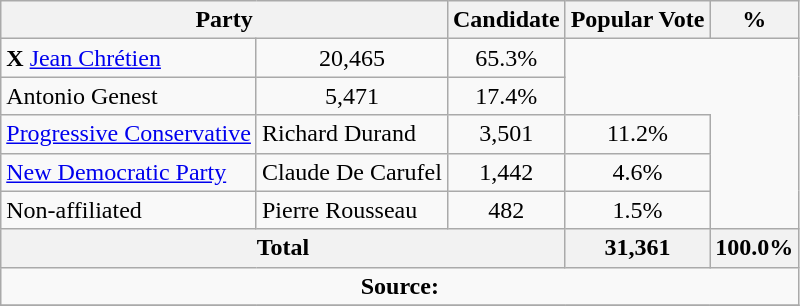<table class="wikitable">
<tr>
<th colspan="2">Party</th>
<th>Candidate</th>
<th>Popular Vote</th>
<th>%</th>
</tr>
<tr>
<td> <strong>X</strong> <a href='#'>Jean Chrétien</a></td>
<td align=center>20,465</td>
<td align=center>65.3%</td>
</tr>
<tr>
<td>Antonio Genest</td>
<td align=center>5,471</td>
<td align=center>17.4%</td>
</tr>
<tr>
<td><a href='#'>Progressive Conservative</a></td>
<td>Richard Durand</td>
<td align=center>3,501</td>
<td align=center>11.2%</td>
</tr>
<tr>
<td><a href='#'>New Democratic Party</a></td>
<td>Claude De Carufel</td>
<td align=center>1,442</td>
<td align=center>4.6%</td>
</tr>
<tr>
<td>Non-affiliated</td>
<td>Pierre Rousseau</td>
<td align=center>482</td>
<td align=center>1.5%</td>
</tr>
<tr>
<th colspan=3>Total</th>
<th>31,361</th>
<th>100.0%</th>
</tr>
<tr>
<td align="center" colspan=5><strong>Source:</strong> </td>
</tr>
<tr>
</tr>
</table>
